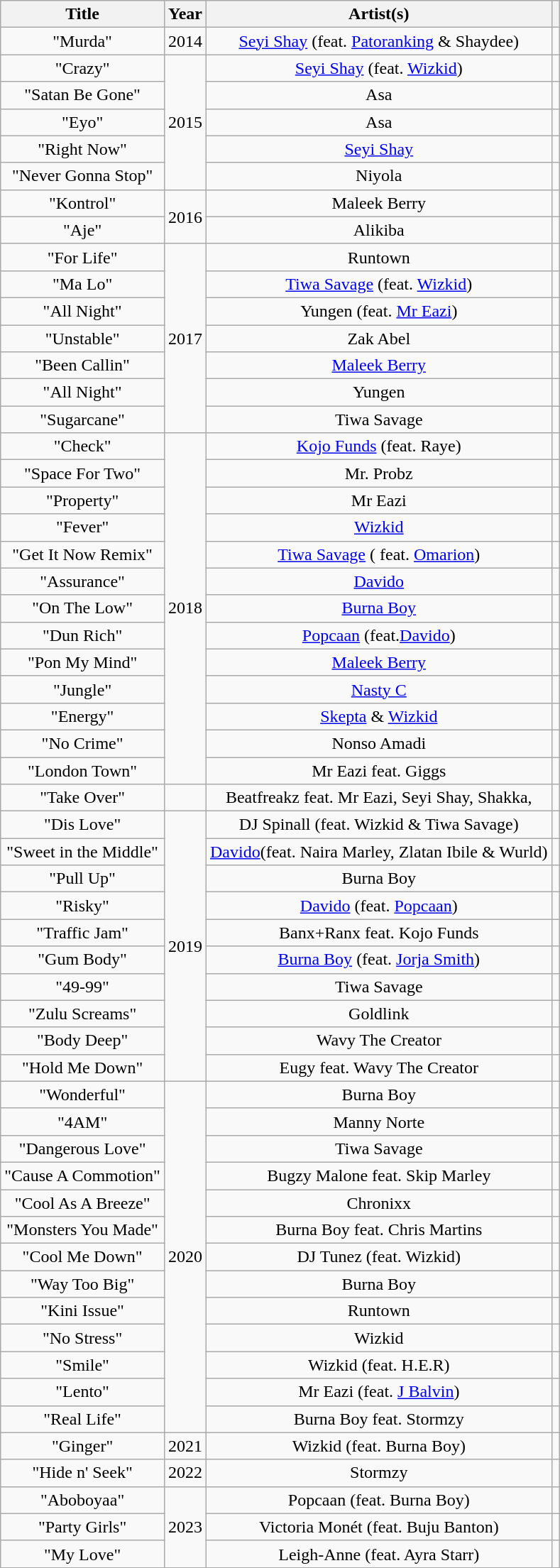<table class="wikitable sortable plainrowheaders" style="text-align:center;">
<tr>
<th scope="col">Title</th>
<th scope="col">Year</th>
<th scope="col">Artist(s)</th>
<th scope="col" class="unsortable"></th>
</tr>
<tr>
<td>"Murda"</td>
<td rowspan="1">2014</td>
<td><a href='#'>Seyi Shay</a> (feat. <a href='#'>Patoranking</a> & Shaydee)</td>
<td></td>
</tr>
<tr>
<td>"Crazy"</td>
<td rowspan="5">2015</td>
<td><a href='#'>Seyi Shay</a> (feat. <a href='#'>Wizkid</a>)</td>
<td></td>
</tr>
<tr>
<td>"Satan Be Gone"</td>
<td>Asa</td>
<td></td>
</tr>
<tr>
<td>"Eyo"</td>
<td>Asa</td>
<td></td>
</tr>
<tr>
<td>"Right Now"</td>
<td><a href='#'>Seyi Shay</a></td>
<td></td>
</tr>
<tr>
<td>"Never Gonna Stop"</td>
<td>Niyola</td>
<td></td>
</tr>
<tr>
<td>"Kontrol"</td>
<td rowspan="2">2016</td>
<td>Maleek Berry</td>
<td></td>
</tr>
<tr>
<td>"Aje"</td>
<td>Alikiba</td>
<td></td>
</tr>
<tr>
<td>"For Life"</td>
<td rowspan="7">2017</td>
<td>Runtown</td>
<td></td>
</tr>
<tr>
<td>"Ma Lo"</td>
<td><a href='#'>Tiwa Savage</a> (feat. <a href='#'>Wizkid</a>)</td>
<td></td>
</tr>
<tr>
<td>"All Night"</td>
<td>Yungen (feat. <a href='#'>Mr Eazi</a>)</td>
<td></td>
</tr>
<tr>
<td>"Unstable"</td>
<td>Zak Abel</td>
<td></td>
</tr>
<tr>
<td>"Been Callin"</td>
<td><a href='#'>Maleek Berry</a></td>
<td></td>
</tr>
<tr>
<td>"All Night"</td>
<td>Yungen</td>
<td></td>
</tr>
<tr>
<td>"Sugarcane"</td>
<td>Tiwa Savage</td>
<td></td>
</tr>
<tr>
<td>"Check"</td>
<td rowspan="13">2018</td>
<td><a href='#'>Kojo Funds</a> (feat. Raye)</td>
<td></td>
</tr>
<tr>
<td>"Space For Two"</td>
<td>Mr. Probz</td>
<td></td>
</tr>
<tr>
<td>"Property"</td>
<td>Mr Eazi</td>
<td></td>
</tr>
<tr>
<td>"Fever"</td>
<td><a href='#'>Wizkid</a></td>
<td></td>
</tr>
<tr>
<td>"Get It Now Remix"</td>
<td><a href='#'>Tiwa Savage</a> ( feat. <a href='#'>Omarion</a>)</td>
<td></td>
</tr>
<tr>
<td>"Assurance"</td>
<td><a href='#'>Davido</a></td>
<td></td>
</tr>
<tr>
<td>"On The Low"</td>
<td><a href='#'>Burna Boy</a></td>
<td></td>
</tr>
<tr>
<td>"Dun Rich"</td>
<td><a href='#'>Popcaan</a> (feat.<a href='#'>Davido</a>)</td>
<td></td>
</tr>
<tr>
<td>"Pon My Mind"</td>
<td><a href='#'>Maleek Berry</a></td>
<td></td>
</tr>
<tr>
<td>"Jungle"</td>
<td><a href='#'>Nasty C</a></td>
<td></td>
</tr>
<tr>
<td>"Energy"</td>
<td><a href='#'>Skepta</a> & <a href='#'>Wizkid</a></td>
<td></td>
</tr>
<tr>
<td>"No Crime"</td>
<td>Nonso Amadi</td>
<td></td>
</tr>
<tr>
<td>"London Town"</td>
<td>Mr Eazi feat. Giggs</td>
<td></td>
</tr>
<tr>
<td>"Take Over"</td>
<td></td>
<td>Beatfreakz feat. Mr Eazi, Seyi Shay, Shakka,</td>
<td></td>
</tr>
<tr>
<td>"Dis Love"</td>
<td rowspan="10">2019</td>
<td>DJ Spinall (feat. Wizkid & Tiwa Savage)</td>
<td></td>
</tr>
<tr>
<td>"Sweet in the Middle"</td>
<td><a href='#'>Davido</a>(feat. Naira Marley, Zlatan Ibile & Wurld)</td>
<td></td>
</tr>
<tr>
<td>"Pull Up"</td>
<td>Burna Boy</td>
<td></td>
</tr>
<tr>
<td>"Risky"</td>
<td><a href='#'>Davido</a> (feat. <a href='#'>Popcaan</a>)</td>
<td></td>
</tr>
<tr>
<td>"Traffic Jam"</td>
<td>Banx+Ranx feat. Kojo Funds</td>
<td></td>
</tr>
<tr>
<td>"Gum Body"</td>
<td><a href='#'>Burna Boy</a> (feat. <a href='#'>Jorja Smith</a>)</td>
<td></td>
</tr>
<tr>
<td>"49-99"</td>
<td>Tiwa Savage</td>
<td></td>
</tr>
<tr>
<td>"Zulu Screams"</td>
<td>Goldlink</td>
<td></td>
</tr>
<tr>
<td>"Body Deep"</td>
<td>Wavy The Creator</td>
<td></td>
</tr>
<tr>
<td>"Hold Me Down"</td>
<td>Eugy feat. Wavy The Creator</td>
<td></td>
</tr>
<tr>
<td>"Wonderful"</td>
<td rowspan="13">2020</td>
<td>Burna Boy</td>
<td></td>
</tr>
<tr>
<td>"4AM"</td>
<td>Manny Norte</td>
<td></td>
</tr>
<tr>
<td>"Dangerous Love"</td>
<td>Tiwa Savage</td>
<td></td>
</tr>
<tr>
<td>"Cause A Commotion"</td>
<td>Bugzy Malone feat. Skip Marley</td>
<td></td>
</tr>
<tr>
<td>"Cool As A Breeze"</td>
<td>Chronixx</td>
<td></td>
</tr>
<tr>
<td>"Monsters You Made"</td>
<td>Burna Boy feat. Chris Martins</td>
<td></td>
</tr>
<tr>
<td>"Cool Me Down"</td>
<td>DJ Tunez (feat. Wizkid)</td>
<td></td>
</tr>
<tr>
<td>"Way Too Big"</td>
<td>Burna Boy</td>
<td></td>
</tr>
<tr>
<td>"Kini Issue"</td>
<td>Runtown</td>
<td></td>
</tr>
<tr>
<td>"No Stress"</td>
<td>Wizkid</td>
<td></td>
</tr>
<tr>
<td>"Smile"</td>
<td>Wizkid (feat. H.E.R)</td>
<td></td>
</tr>
<tr>
<td>"Lento"</td>
<td>Mr Eazi (feat. <a href='#'>J Balvin</a>)</td>
<td></td>
</tr>
<tr>
<td>"Real Life"</td>
<td>Burna Boy feat. Stormzy</td>
<td></td>
</tr>
<tr>
<td>"Ginger"</td>
<td>2021</td>
<td>Wizkid (feat. Burna Boy)</td>
<td></td>
</tr>
<tr>
<td>"Hide n' Seek"</td>
<td>2022</td>
<td>Stormzy</td>
<td></td>
</tr>
<tr>
<td>"Aboboyaa"</td>
<td rowspan="3">2023</td>
<td>Popcaan (feat. Burna Boy)</td>
<td></td>
</tr>
<tr>
<td>"Party Girls"</td>
<td>Victoria Monét (feat. Buju Banton)</td>
<td></td>
</tr>
<tr>
<td>"My Love"</td>
<td>Leigh-Anne (feat. Ayra Starr)</td>
<td></td>
</tr>
</table>
